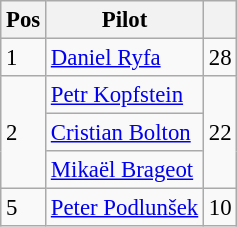<table class="wikitable" style="font-size: 95%;">
<tr>
<th>Pos</th>
<th>Pilot</th>
<th></th>
</tr>
<tr>
<td>1</td>
<td> <a href='#'>Daniel Ryfa</a></td>
<td align="right">28</td>
</tr>
<tr>
<td rowspan=3>2</td>
<td> <a href='#'>Petr Kopfstein</a></td>
<td rowspan=3 align="right">22</td>
</tr>
<tr>
<td> <a href='#'>Cristian Bolton</a></td>
</tr>
<tr>
<td> <a href='#'>Mikaël Brageot</a></td>
</tr>
<tr>
<td>5</td>
<td> <a href='#'>Peter Podlunšek</a></td>
<td align="right">10</td>
</tr>
</table>
